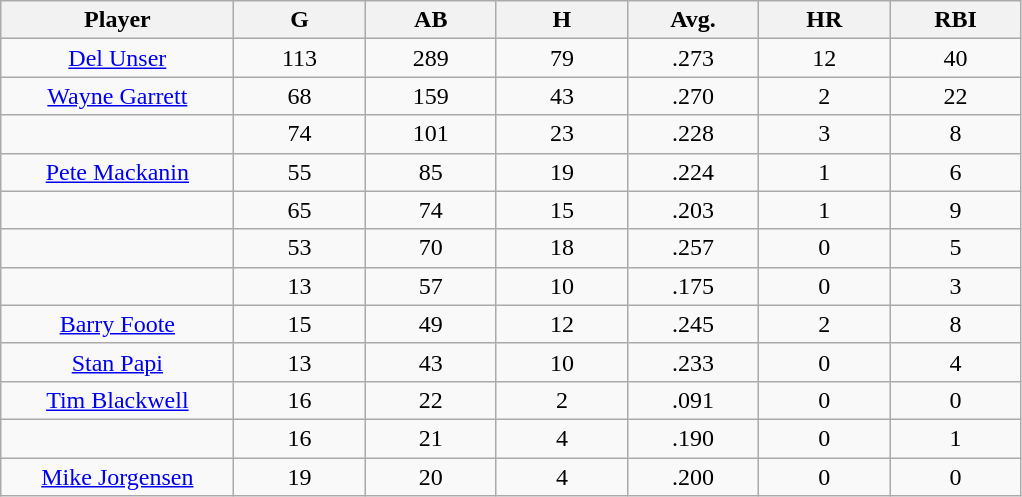<table class="wikitable sortable">
<tr>
<th bgcolor="#DDDDFF" width="16%">Player</th>
<th bgcolor="#DDDDFF" width="9%">G</th>
<th bgcolor="#DDDDFF" width="9%">AB</th>
<th bgcolor="#DDDDFF" width="9%">H</th>
<th bgcolor="#DDDDFF" width="9%">Avg.</th>
<th bgcolor="#DDDDFF" width="9%">HR</th>
<th bgcolor="#DDDDFF" width="9%">RBI</th>
</tr>
<tr align="center">
<td><a href='#'>Del Unser</a></td>
<td>113</td>
<td>289</td>
<td>79</td>
<td>.273</td>
<td>12</td>
<td>40</td>
</tr>
<tr align=center>
<td><a href='#'>Wayne Garrett</a></td>
<td>68</td>
<td>159</td>
<td>43</td>
<td>.270</td>
<td>2</td>
<td>22</td>
</tr>
<tr align=center>
<td></td>
<td>74</td>
<td>101</td>
<td>23</td>
<td>.228</td>
<td>3</td>
<td>8</td>
</tr>
<tr align="center">
<td><a href='#'>Pete Mackanin</a></td>
<td>55</td>
<td>85</td>
<td>19</td>
<td>.224</td>
<td>1</td>
<td>6</td>
</tr>
<tr align=center>
<td></td>
<td>65</td>
<td>74</td>
<td>15</td>
<td>.203</td>
<td>1</td>
<td>9</td>
</tr>
<tr align="center">
<td></td>
<td>53</td>
<td>70</td>
<td>18</td>
<td>.257</td>
<td>0</td>
<td>5</td>
</tr>
<tr align="center">
<td></td>
<td>13</td>
<td>57</td>
<td>10</td>
<td>.175</td>
<td>0</td>
<td>3</td>
</tr>
<tr align="center">
<td><a href='#'>Barry Foote</a></td>
<td>15</td>
<td>49</td>
<td>12</td>
<td>.245</td>
<td>2</td>
<td>8</td>
</tr>
<tr align=center>
<td><a href='#'>Stan Papi</a></td>
<td>13</td>
<td>43</td>
<td>10</td>
<td>.233</td>
<td>0</td>
<td>4</td>
</tr>
<tr align=center>
<td><a href='#'>Tim Blackwell</a></td>
<td>16</td>
<td>22</td>
<td>2</td>
<td>.091</td>
<td>0</td>
<td>0</td>
</tr>
<tr align=center>
<td></td>
<td>16</td>
<td>21</td>
<td>4</td>
<td>.190</td>
<td>0</td>
<td>1</td>
</tr>
<tr align="center">
<td><a href='#'>Mike Jorgensen</a></td>
<td>19</td>
<td>20</td>
<td>4</td>
<td>.200</td>
<td>0</td>
<td>0</td>
</tr>
</table>
